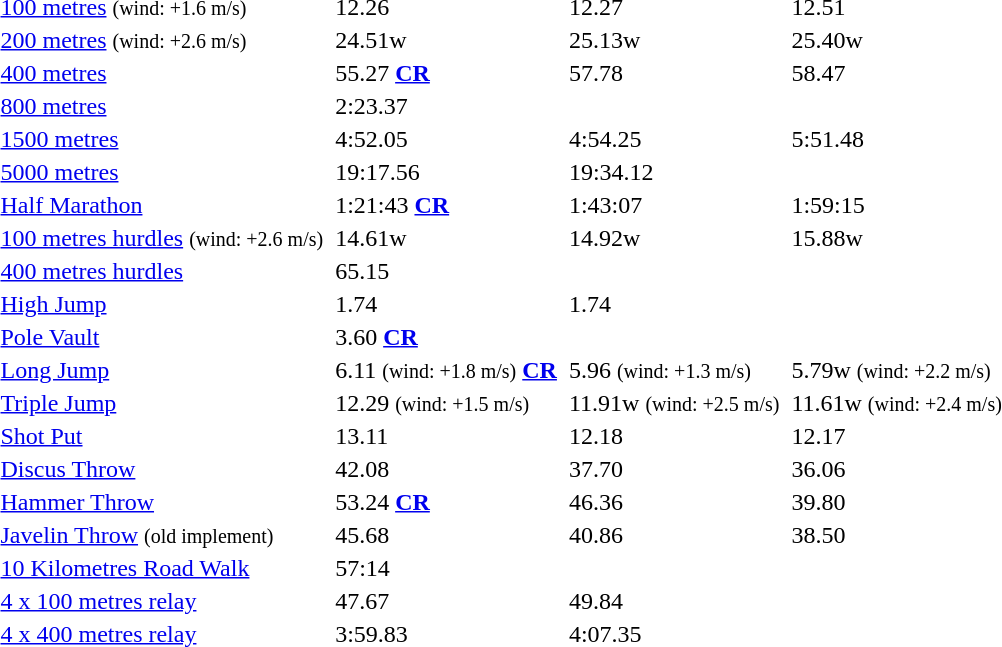<table>
<tr>
<td><a href='#'>100 metres</a> <small>(wind: +1.6 m/s)</small></td>
<td></td>
<td>12.26</td>
<td></td>
<td>12.27</td>
<td></td>
<td>12.51</td>
</tr>
<tr>
<td><a href='#'>200 metres</a> <small>(wind: +2.6 m/s)</small></td>
<td></td>
<td>24.51w</td>
<td></td>
<td>25.13w</td>
<td></td>
<td>25.40w</td>
</tr>
<tr>
<td><a href='#'>400 metres</a></td>
<td></td>
<td>55.27 <strong><a href='#'>CR</a></strong></td>
<td></td>
<td>57.78</td>
<td></td>
<td>58.47</td>
</tr>
<tr>
<td><a href='#'>800 metres</a></td>
<td></td>
<td>2:23.37</td>
<td></td>
<td></td>
<td></td>
<td></td>
</tr>
<tr>
<td><a href='#'>1500 metres</a></td>
<td></td>
<td>4:52.05</td>
<td></td>
<td>4:54.25</td>
<td></td>
<td>5:51.48</td>
</tr>
<tr>
<td><a href='#'>5000 metres</a></td>
<td></td>
<td>19:17.56</td>
<td></td>
<td>19:34.12</td>
<td></td>
<td></td>
</tr>
<tr>
<td><a href='#'>Half Marathon</a></td>
<td></td>
<td>1:21:43 <strong><a href='#'>CR</a></strong></td>
<td></td>
<td>1:43:07</td>
<td></td>
<td>1:59:15</td>
</tr>
<tr>
<td><a href='#'>100 metres hurdles</a> <small>(wind: +2.6 m/s)</small></td>
<td></td>
<td>14.61w</td>
<td></td>
<td>14.92w</td>
<td></td>
<td>15.88w</td>
</tr>
<tr>
<td><a href='#'>400 metres hurdles</a></td>
<td></td>
<td>65.15</td>
<td></td>
<td></td>
<td></td>
<td></td>
</tr>
<tr>
<td><a href='#'>High Jump</a></td>
<td></td>
<td>1.74</td>
<td></td>
<td>1.74</td>
<td></td>
<td></td>
</tr>
<tr>
<td><a href='#'>Pole Vault</a></td>
<td></td>
<td>3.60 <strong><a href='#'>CR</a></strong></td>
<td></td>
<td></td>
<td></td>
<td></td>
</tr>
<tr>
<td><a href='#'>Long Jump</a></td>
<td></td>
<td>6.11 <small>(wind: +1.8 m/s)</small> <strong><a href='#'>CR</a></strong></td>
<td></td>
<td>5.96 <small>(wind: +1.3 m/s)</small></td>
<td></td>
<td>5.79w <small>(wind: +2.2 m/s)</small></td>
</tr>
<tr>
<td><a href='#'>Triple Jump</a></td>
<td></td>
<td>12.29 <small>(wind: +1.5 m/s)</small></td>
<td></td>
<td>11.91w <small>(wind: +2.5 m/s)</small></td>
<td></td>
<td>11.61w <small>(wind: +2.4 m/s)</small></td>
</tr>
<tr>
<td><a href='#'>Shot Put</a></td>
<td></td>
<td>13.11</td>
<td></td>
<td>12.18</td>
<td></td>
<td>12.17</td>
</tr>
<tr>
<td><a href='#'>Discus Throw</a></td>
<td></td>
<td>42.08</td>
<td></td>
<td>37.70</td>
<td></td>
<td>36.06</td>
</tr>
<tr>
<td><a href='#'>Hammer Throw</a></td>
<td></td>
<td>53.24 <strong><a href='#'>CR</a></strong></td>
<td></td>
<td>46.36</td>
<td></td>
<td>39.80</td>
</tr>
<tr>
<td><a href='#'>Javelin Throw</a> <small>(old implement)</small></td>
<td></td>
<td>45.68</td>
<td></td>
<td>40.86</td>
<td></td>
<td>38.50</td>
</tr>
<tr>
<td><a href='#'>10 Kilometres Road Walk</a></td>
<td></td>
<td>57:14</td>
<td></td>
<td></td>
<td></td>
<td></td>
</tr>
<tr>
<td><a href='#'>4 x 100 metres relay</a></td>
<td></td>
<td>47.67</td>
<td></td>
<td>49.84</td>
<td></td>
<td></td>
</tr>
<tr>
<td><a href='#'>4 x 400 metres relay</a></td>
<td></td>
<td>3:59.83</td>
<td></td>
<td>4:07.35</td>
<td></td>
<td></td>
</tr>
</table>
